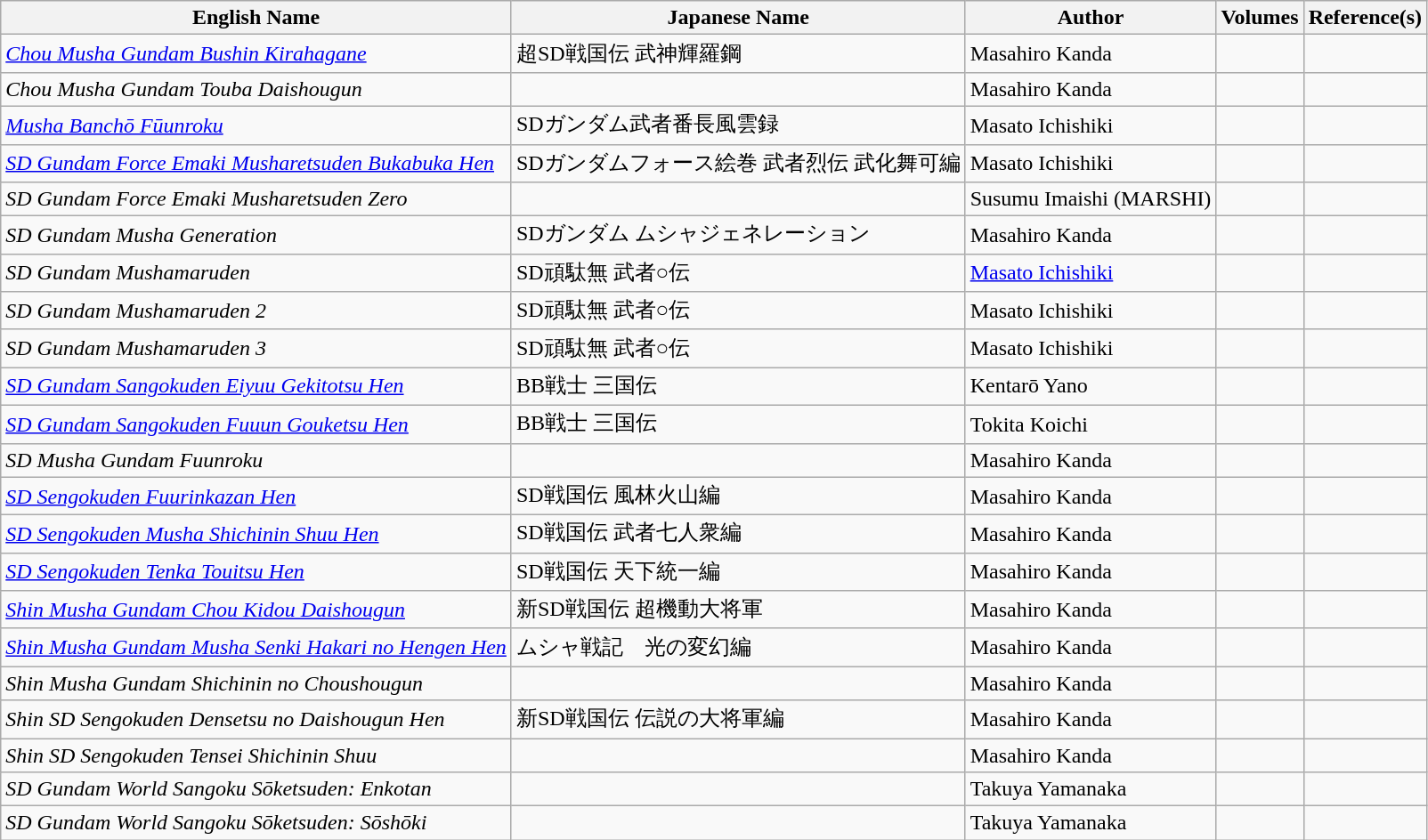<table class="wikitable sortable">
<tr>
<th>English Name</th>
<th>Japanese Name</th>
<th>Author</th>
<th>Volumes</th>
<th>Reference(s)</th>
</tr>
<tr>
<td><em><a href='#'>Chou Musha Gundam Bushin Kirahagane</a></em></td>
<td>超SD戦国伝 武神輝羅鋼</td>
<td>Masahiro Kanda</td>
<td></td>
<td></td>
</tr>
<tr>
<td><em>Chou Musha Gundam Touba Daishougun</em></td>
<td></td>
<td>Masahiro Kanda</td>
<td></td>
<td></td>
</tr>
<tr>
<td><em><a href='#'>Musha Banchō Fūunroku</a></em></td>
<td>SDガンダム武者番長風雲録</td>
<td>Masato Ichishiki</td>
<td></td>
<td></td>
</tr>
<tr>
<td><em><a href='#'>SD Gundam Force Emaki Musharetsuden Bukabuka Hen</a></em></td>
<td>SDガンダムフォース絵巻 武者烈伝 武化舞可編</td>
<td>Masato Ichishiki</td>
<td></td>
<td></td>
</tr>
<tr>
<td><em>SD Gundam Force Emaki Musharetsuden Zero</em></td>
<td></td>
<td>Susumu Imaishi (MARSHI)</td>
<td></td>
<td></td>
</tr>
<tr>
<td><em>SD Gundam Musha Generation</em></td>
<td>SDガンダム ムシャジェネレーション</td>
<td>Masahiro Kanda</td>
<td></td>
<td></td>
</tr>
<tr>
<td><em>SD Gundam Mushamaruden</em></td>
<td>SD頑駄無 武者○伝</td>
<td><a href='#'>Masato Ichishiki</a></td>
<td></td>
<td></td>
</tr>
<tr>
<td><em>SD Gundam Mushamaruden 2</em></td>
<td>SD頑駄無 武者○伝</td>
<td>Masato Ichishiki</td>
<td></td>
<td></td>
</tr>
<tr>
<td><em>SD Gundam Mushamaruden 3</em></td>
<td>SD頑駄無 武者○伝</td>
<td>Masato Ichishiki</td>
<td></td>
<td></td>
</tr>
<tr>
<td><em><a href='#'>SD Gundam Sangokuden Eiyuu Gekitotsu Hen</a></em></td>
<td>BB戦士 三国伝</td>
<td>Kentarō Yano</td>
<td></td>
<td></td>
</tr>
<tr>
<td><em><a href='#'>SD Gundam Sangokuden Fuuun Gouketsu Hen</a></em></td>
<td>BB戦士 三国伝</td>
<td>Tokita Koichi</td>
<td></td>
<td></td>
</tr>
<tr>
<td><em>SD Musha Gundam Fuunroku</em></td>
<td></td>
<td>Masahiro Kanda</td>
<td></td>
<td></td>
</tr>
<tr>
<td><em><a href='#'>SD Sengokuden Fuurinkazan Hen</a></em></td>
<td>SD戦国伝 風林火山編</td>
<td>Masahiro Kanda</td>
<td></td>
<td></td>
</tr>
<tr>
<td><em><a href='#'>SD Sengokuden Musha Shichinin Shuu Hen</a></em></td>
<td>SD戦国伝 武者七人衆編</td>
<td>Masahiro Kanda</td>
<td></td>
<td></td>
</tr>
<tr>
<td><em><a href='#'>SD Sengokuden Tenka Touitsu Hen</a></em></td>
<td>SD戦国伝 天下統一編</td>
<td>Masahiro Kanda</td>
<td></td>
<td></td>
</tr>
<tr>
<td><em><a href='#'>Shin Musha Gundam Chou Kidou Daishougun</a></em></td>
<td>新SD戦国伝 超機動大将軍</td>
<td>Masahiro Kanda</td>
<td></td>
<td></td>
</tr>
<tr>
<td><em><a href='#'>Shin Musha Gundam Musha Senki Hakari no Hengen Hen</a></em></td>
<td>ムシャ戦記　光の変幻編</td>
<td>Masahiro Kanda</td>
<td></td>
<td></td>
</tr>
<tr>
<td><em>Shin Musha Gundam Shichinin no Choushougun</em></td>
<td></td>
<td>Masahiro Kanda</td>
<td></td>
<td></td>
</tr>
<tr>
<td><em>Shin SD Sengokuden Densetsu no Daishougun Hen</em></td>
<td>新SD戦国伝 伝説の大将軍編</td>
<td>Masahiro Kanda</td>
<td></td>
<td></td>
</tr>
<tr>
<td><em>Shin SD Sengokuden Tensei Shichinin Shuu</em></td>
<td></td>
<td>Masahiro Kanda</td>
<td></td>
<td></td>
</tr>
<tr>
<td><em>SD Gundam World Sangoku Sōketsuden: Enkotan</em></td>
<td></td>
<td>Takuya Yamanaka</td>
<td></td>
<td></td>
</tr>
<tr>
<td><em>SD Gundam World Sangoku Sōketsuden: Sōshōki</em></td>
<td></td>
<td>Takuya Yamanaka</td>
<td></td>
<td></td>
</tr>
</table>
